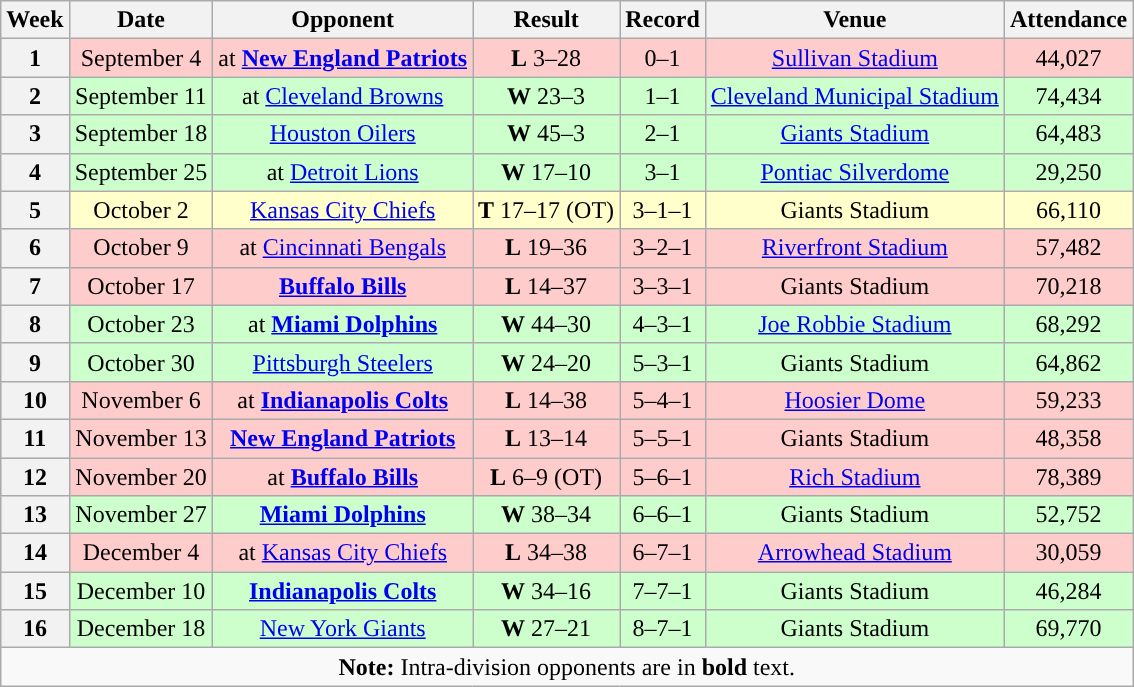<table class="wikitable" style="text-align:center">
<tr>
<th>Week</th>
<th>Date</th>
<th>Opponent</th>
<th>Result</th>
<th>Record</th>
<th>Venue</th>
<th>Attendance</th>
</tr>
<tr style="background:#fcc">
<th>1</th>
<td>September 4</td>
<td>at <strong><a href='#'>New England Patriots</a></strong></td>
<td><strong>L</strong> 3–28</td>
<td>0–1</td>
<td><a href='#'>Sullivan Stadium</a></td>
<td>44,027</td>
</tr>
<tr style="background:#cfc">
<th>2</th>
<td>September 11</td>
<td>at <a href='#'>Cleveland Browns</a></td>
<td><strong>W</strong> 23–3</td>
<td>1–1</td>
<td><a href='#'>Cleveland Municipal Stadium</a></td>
<td>74,434</td>
</tr>
<tr style="background:#cfc">
<th>3</th>
<td>September 18</td>
<td><a href='#'>Houston Oilers</a></td>
<td><strong>W</strong> 45–3</td>
<td>2–1</td>
<td><a href='#'>Giants Stadium</a></td>
<td>64,483</td>
</tr>
<tr style="background:#cfc">
<th>4</th>
<td>September 25</td>
<td>at <a href='#'>Detroit Lions</a></td>
<td><strong>W</strong> 17–10</td>
<td>3–1</td>
<td><a href='#'>Pontiac Silverdome</a></td>
<td>29,250</td>
</tr>
<tr style="background:#ffc">
<th>5</th>
<td>October 2</td>
<td><a href='#'>Kansas City Chiefs</a></td>
<td><strong>T</strong> 17–17 (OT)</td>
<td>3–1–1</td>
<td>Giants Stadium</td>
<td>66,110</td>
</tr>
<tr style="background:#fcc">
<th>6</th>
<td>October 9</td>
<td>at <a href='#'>Cincinnati Bengals</a></td>
<td><strong>L</strong> 19–36</td>
<td>3–2–1</td>
<td><a href='#'>Riverfront Stadium</a></td>
<td>57,482</td>
</tr>
<tr style="background:#fcc">
<th>7</th>
<td>October 17</td>
<td><strong><a href='#'>Buffalo Bills</a></strong></td>
<td><strong>L</strong> 14–37</td>
<td>3–3–1</td>
<td>Giants Stadium</td>
<td>70,218</td>
</tr>
<tr style="background:#cfc">
<th>8</th>
<td>October 23</td>
<td>at <strong><a href='#'>Miami Dolphins</a></strong></td>
<td><strong>W</strong> 44–30</td>
<td>4–3–1</td>
<td><a href='#'>Joe Robbie Stadium</a></td>
<td>68,292</td>
</tr>
<tr style="background:#cfc">
<th>9</th>
<td>October 30</td>
<td><a href='#'>Pittsburgh Steelers</a></td>
<td><strong>W</strong> 24–20</td>
<td>5–3–1</td>
<td>Giants Stadium</td>
<td>64,862</td>
</tr>
<tr style="background:#fcc">
<th>10</th>
<td>November 6</td>
<td>at <strong><a href='#'>Indianapolis Colts</a></strong></td>
<td><strong>L</strong> 14–38</td>
<td>5–4–1</td>
<td><a href='#'>Hoosier Dome</a></td>
<td>59,233</td>
</tr>
<tr style="background:#fcc">
<th>11</th>
<td>November 13</td>
<td><strong><a href='#'>New England Patriots</a></strong></td>
<td><strong>L</strong> 13–14</td>
<td>5–5–1</td>
<td>Giants Stadium</td>
<td>48,358</td>
</tr>
<tr style="background:#fcc">
<th>12</th>
<td>November 20</td>
<td>at <strong><a href='#'>Buffalo Bills</a></strong></td>
<td><strong>L</strong> 6–9 (OT)</td>
<td>5–6–1</td>
<td><a href='#'>Rich Stadium</a></td>
<td>78,389</td>
</tr>
<tr style="background:#cfc">
<th>13</th>
<td>November 27</td>
<td><strong><a href='#'>Miami Dolphins</a></strong></td>
<td><strong>W</strong> 38–34</td>
<td>6–6–1</td>
<td>Giants Stadium</td>
<td>52,752</td>
</tr>
<tr style="background:#fcc">
<th>14</th>
<td>December 4</td>
<td>at <a href='#'>Kansas City Chiefs</a></td>
<td><strong>L</strong> 34–38</td>
<td>6–7–1</td>
<td><a href='#'>Arrowhead Stadium</a></td>
<td>30,059</td>
</tr>
<tr style="background:#cfc">
<th>15</th>
<td>December 10</td>
<td><strong><a href='#'>Indianapolis Colts</a></strong></td>
<td><strong>W</strong> 34–16</td>
<td>7–7–1</td>
<td>Giants Stadium</td>
<td>46,284</td>
</tr>
<tr style="background:#cfc">
<th>16</th>
<td>December 18</td>
<td><a href='#'>New York Giants</a></td>
<td><strong>W</strong> 27–21</td>
<td>8–7–1</td>
<td>Giants Stadium</td>
<td>69,770</td>
</tr>
<tr>
<td colspan="8"><strong>Note:</strong> Intra-division opponents are in <strong>bold</strong> text.</td>
</tr>
</table>
